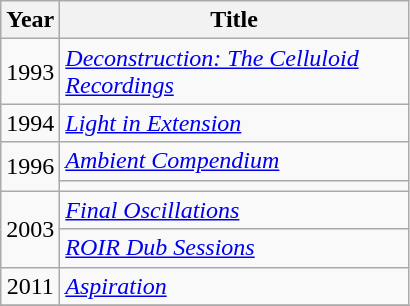<table class=wikitable style=text-align:center;>
<tr>
<th style="width:25px;">Year</th>
<th style="width:225px;">Title</th>
</tr>
<tr>
<td>1993</td>
<td align=left><em><a href='#'>Deconstruction: The Celluloid Recordings</a></em></td>
</tr>
<tr>
<td>1994</td>
<td align=left><em><a href='#'>Light in Extension</a></em></td>
</tr>
<tr>
<td rowspan="2">1996</td>
<td align=left><em><a href='#'>Ambient Compendium</a></em></td>
</tr>
<tr>
<td align=left><em></em></td>
</tr>
<tr>
<td rowspan="2">2003</td>
<td align=left><em><a href='#'>Final Oscillations</a></em></td>
</tr>
<tr>
<td align=left><em><a href='#'>ROIR Dub Sessions</a></em></td>
</tr>
<tr>
<td>2011</td>
<td align=left><em><a href='#'>Aspiration</a></em></td>
</tr>
<tr>
</tr>
</table>
